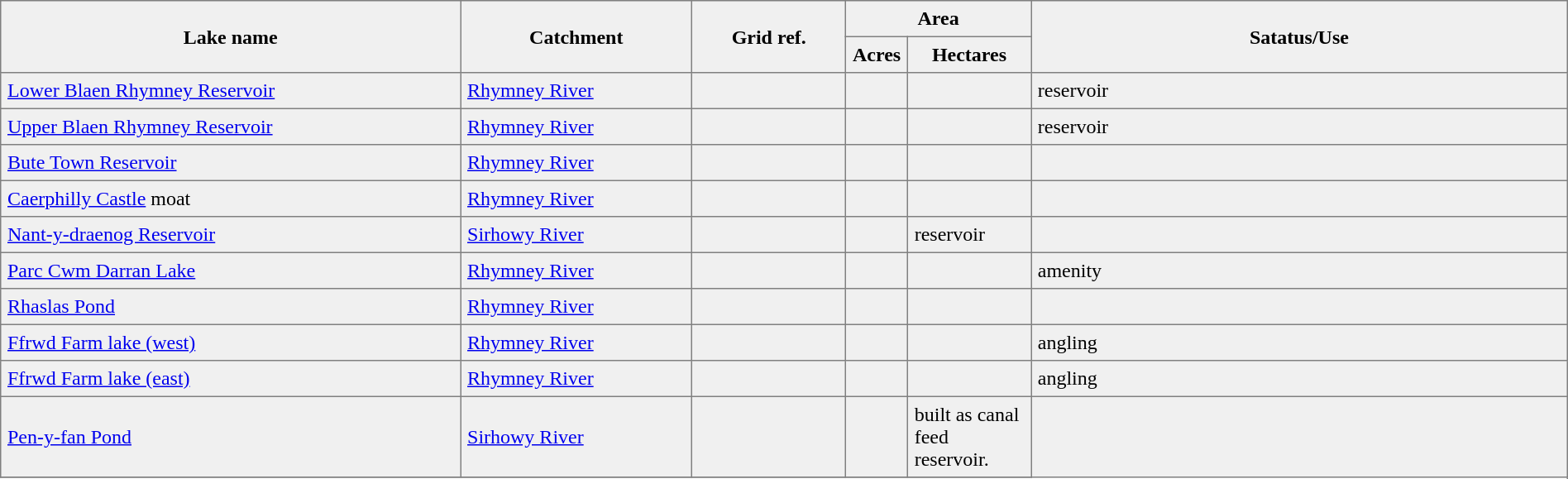<table border=1 cellspacing=10 cellpadding=5 style="border-collapse: collapse; background:#f0f0f0;" class="sortable">
<tr>
<th rowspan=2 width=30%>Lake name</th>
<th rowspan=2 width=15%>Catchment</th>
<th rowspan=2 width=10%>Grid ref.</th>
<th colspan=2 width=10%>Area</th>
<th rowspan=2 width=35%>Satatus/Use</th>
</tr>
<tr>
<th>Acres</th>
<th>Hectares</th>
</tr>
<tr>
<td><a href='#'>Lower Blaen Rhymney Reservoir</a></td>
<td><a href='#'>Rhymney River</a></td>
<td></td>
<td></td>
<td></td>
<td>reservoir</td>
</tr>
<tr>
<td><a href='#'>Upper Blaen Rhymney Reservoir</a></td>
<td><a href='#'>Rhymney River</a></td>
<td></td>
<td></td>
<td></td>
<td>reservoir</td>
</tr>
<tr>
<td><a href='#'>Bute Town Reservoir</a></td>
<td><a href='#'>Rhymney River</a></td>
<td></td>
<td></td>
<td></td>
<td></td>
</tr>
<tr>
<td><a href='#'>Caerphilly Castle</a> moat</td>
<td><a href='#'>Rhymney River</a></td>
<td></td>
<td></td>
<td></td>
<td></td>
</tr>
<tr>
<td><a href='#'>Nant-y-draenog Reservoir</a></td>
<td><a href='#'>Sirhowy River</a></td>
<td></td>
<td></td>
<td>reservoir</td>
</tr>
<tr>
<td><a href='#'>Parc Cwm Darran Lake</a></td>
<td><a href='#'>Rhymney River</a></td>
<td></td>
<td></td>
<td></td>
<td>amenity</td>
</tr>
<tr>
<td><a href='#'>Rhaslas Pond</a></td>
<td><a href='#'>Rhymney River</a></td>
<td></td>
<td></td>
<td></td>
<td></td>
</tr>
<tr>
<td><a href='#'>Ffrwd Farm lake (west)</a></td>
<td><a href='#'>Rhymney River</a></td>
<td></td>
<td></td>
<td></td>
<td>angling</td>
</tr>
<tr>
<td><a href='#'>Ffrwd Farm lake (east)</a></td>
<td><a href='#'>Rhymney River</a></td>
<td></td>
<td></td>
<td></td>
<td>angling</td>
</tr>
<tr>
<td><a href='#'>Pen-y-fan Pond</a></td>
<td><a href='#'>Sirhowy River</a></td>
<td></td>
<td></td>
<td>built as canal feed reservoir.</td>
</tr>
<tr>
</tr>
</table>
